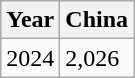<table class="wikitable">
<tr>
<th>Year</th>
<th>China</th>
</tr>
<tr>
<td>2024</td>
<td>2,026</td>
</tr>
</table>
